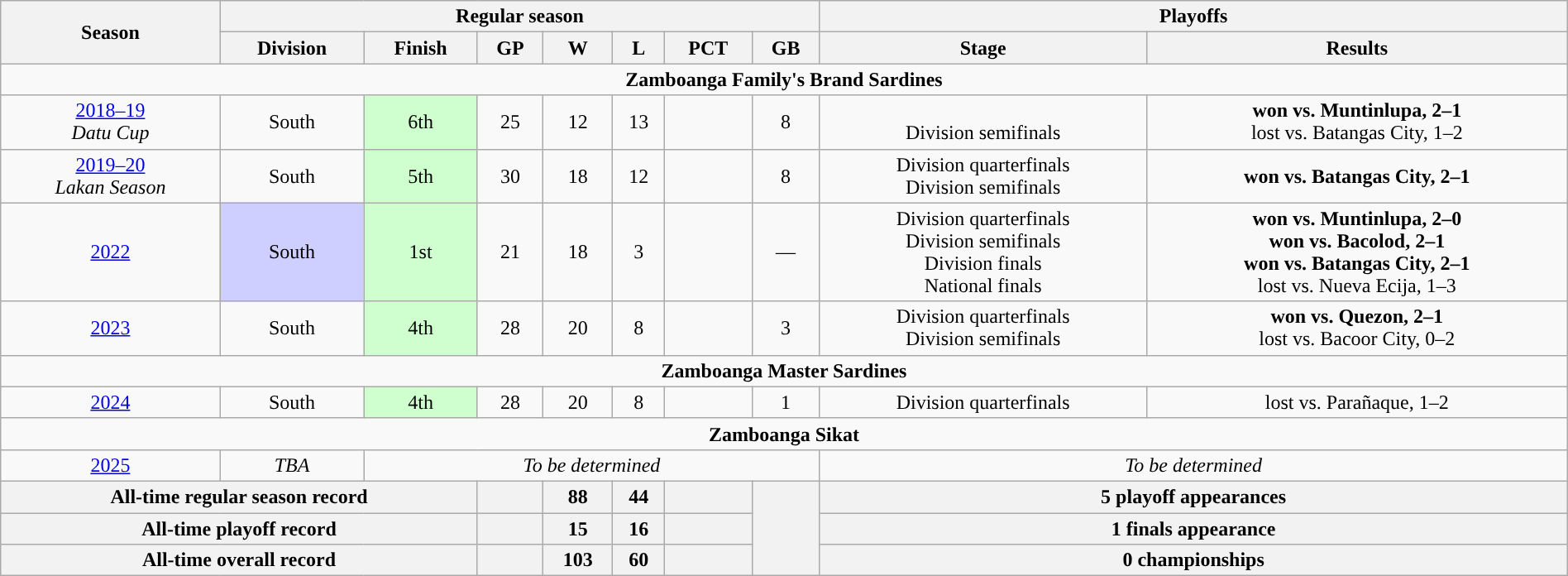<table class=wikitable style="width:100%; text-align:center">
<tr>
<th rowspan="2">Season</th>
<th colspan="7">Regular season</th>
<th colspan="2">Playoffs</th>
</tr>
<tr>
<th>Division</th>
<th>Finish</th>
<th>GP</th>
<th>W</th>
<th>L</th>
<th>PCT</th>
<th>GB</th>
<th>Stage</th>
<th>Results</th>
</tr>
<tr>
<td colspan=10><span><strong>Zamboanga Family's Brand Sardines</strong></span></td>
</tr>
<tr>
<td><a href='#'>2018–19</a> <br> <em>Datu Cup</em></td>
<td>South</td>
<td bgcolor="CFFFCF">6th</td>
<td>25</td>
<td>12</td>
<td>13</td>
<td></td>
<td>8</td>
<td><br>Division semifinals</td>
<td><strong>won vs. Muntinlupa, 2–1</strong><br>lost vs. Batangas City, 1–2</td>
</tr>
<tr>
<td><a href='#'>2019–20</a> <br> <em>Lakan Season</em></td>
<td>South</td>
<td bgcolor="CFFFCF">5th</td>
<td>30</td>
<td>18</td>
<td>12</td>
<td></td>
<td>8</td>
<td>Division quarterfinals<br>Division semifinals</td>
<td><strong>won vs. Batangas City, 2–1</strong><br></td>
</tr>
<tr>
<td><a href='#'>2022</a></td>
<td bgcolor="CFCFFF">South</td>
<td bgcolor="CFFFCF">1st</td>
<td>21</td>
<td>18</td>
<td>3</td>
<td></td>
<td>—</td>
<td>Division quarterfinals<br>Division semifinals<br>Division finals<br>National finals</td>
<td><strong>won vs. Muntinlupa, 2–0</strong><br><strong>won vs. Bacolod, 2–1</strong><br><strong>won vs. Batangas City, 2–1</strong><br>lost vs. Nueva Ecija, 1–3</td>
</tr>
<tr>
<td><a href='#'>2023</a></td>
<td>South</td>
<td bgcolor="CFFFCF">4th</td>
<td>28</td>
<td>20</td>
<td>8</td>
<td></td>
<td>3</td>
<td>Division quarterfinals<br>Division semifinals</td>
<td><strong>won vs. Quezon, 2–1</strong><br>lost vs. Bacoor City, 0–2</td>
</tr>
<tr>
<td colspan=10><span><strong>Zamboanga Master Sardines</strong></span></td>
</tr>
<tr>
<td><a href='#'>2024</a></td>
<td>South</td>
<td bgcolor="CFFFCF">4th</td>
<td>28</td>
<td>20</td>
<td>8</td>
<td></td>
<td>1</td>
<td>Division quarterfinals</td>
<td>lost vs. Parañaque, 1–2</td>
</tr>
<tr>
<td colspan=10><span><strong>Zamboanga Sikat</strong></span></td>
</tr>
<tr>
<td><a href='#'>2025</a></td>
<td><em>TBA</em></td>
<td colspan=6><em>To be determined</em></td>
<td colspan=2><em>To be determined</em></td>
</tr>
<tr>
<th colspan="3">All-time regular season record</th>
<th></th>
<th>88</th>
<th>44</th>
<th></th>
<th rowspan="3"></th>
<th colspan="2">5 playoff appearances</th>
</tr>
<tr>
<th colspan="3">All-time playoff record</th>
<th></th>
<th>15</th>
<th>16</th>
<th></th>
<th colspan="2">1 finals appearance</th>
</tr>
<tr>
<th colspan="3">All-time overall record</th>
<th></th>
<th>103</th>
<th>60</th>
<th></th>
<th colspan="2">0 championships</th>
</tr>
</table>
